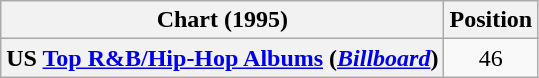<table class="wikitable sortable plainrowheaders" style="text-align:center">
<tr>
<th scope="col">Chart (1995)</th>
<th scope="col">Position</th>
</tr>
<tr>
<th scope="row">US <a href='#'>Top R&B/Hip-Hop Albums</a> (<em><a href='#'>Billboard</a></em>)</th>
<td>46</td>
</tr>
</table>
